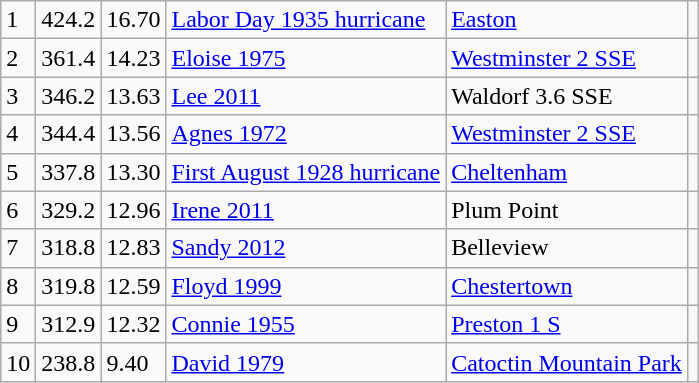<table class="wikitable">
<tr>
<td>1</td>
<td>424.2</td>
<td>16.70</td>
<td><a href='#'>Labor Day 1935 hurricane</a></td>
<td><a href='#'>Easton</a></td>
<td></td>
</tr>
<tr>
<td>2</td>
<td>361.4</td>
<td>14.23</td>
<td><a href='#'>Eloise 1975</a></td>
<td><a href='#'>Westminster 2 SSE</a></td>
<td></td>
</tr>
<tr>
<td>3</td>
<td>346.2</td>
<td>13.63</td>
<td><a href='#'>Lee 2011</a></td>
<td>Waldorf 3.6 SSE</td>
<td></td>
</tr>
<tr>
<td>4</td>
<td>344.4</td>
<td>13.56</td>
<td><a href='#'>Agnes 1972</a></td>
<td><a href='#'>Westminster 2 SSE</a></td>
<td></td>
</tr>
<tr>
<td>5</td>
<td>337.8</td>
<td>13.30</td>
<td><a href='#'>First August 1928 hurricane</a></td>
<td><a href='#'>Cheltenham</a></td>
<td></td>
</tr>
<tr>
<td>6</td>
<td>329.2</td>
<td>12.96</td>
<td><a href='#'>Irene 2011</a></td>
<td>Plum Point</td>
<td></td>
</tr>
<tr>
<td>7</td>
<td>318.8</td>
<td>12.83</td>
<td><a href='#'>Sandy 2012</a></td>
<td>Belleview</td>
<td></td>
</tr>
<tr>
<td>8</td>
<td>319.8</td>
<td>12.59</td>
<td><a href='#'>Floyd 1999</a></td>
<td><a href='#'>Chestertown</a></td>
<td></td>
</tr>
<tr>
<td>9</td>
<td>312.9</td>
<td>12.32</td>
<td><a href='#'>Connie 1955</a></td>
<td><a href='#'>Preston 1 S</a></td>
<td></td>
</tr>
<tr>
<td>10</td>
<td>238.8</td>
<td>9.40</td>
<td><a href='#'>David 1979</a></td>
<td><a href='#'>Catoctin Mountain Park</a></td>
<td></td>
</tr>
</table>
